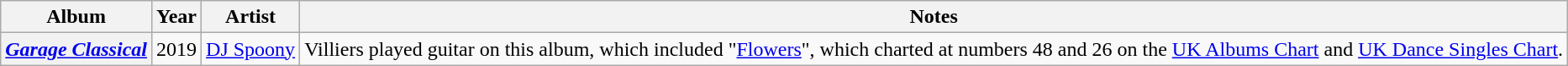<table class="wikitable plainrowheaders" style="text-align:center;">
<tr>
<th scope="col">Album</th>
<th scope="col">Year</th>
<th scope="col">Artist</th>
<th>Notes</th>
</tr>
<tr>
<th scope="row"><em><a href='#'>Garage Classical</a></em></th>
<td>2019</td>
<td><a href='#'>DJ Spoony</a></td>
<td>Villiers played guitar on this album, which included "<a href='#'>Flowers</a>", which charted at numbers 48 and 26 on the <a href='#'>UK Albums Chart</a> and <a href='#'>UK Dance Singles Chart</a>.</td>
</tr>
</table>
